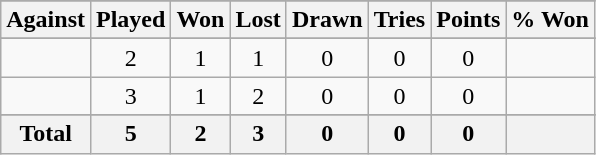<table class="sortable wikitable" style="text-align: center;">
<tr>
</tr>
<tr>
<th>Against</th>
<th>Played</th>
<th>Won</th>
<th>Lost</th>
<th>Drawn</th>
<th>Tries</th>
<th>Points</th>
<th>% Won</th>
</tr>
<tr bgcolor="#d0ffd0" align="center">
</tr>
<tr>
<td align="left"></td>
<td>2</td>
<td>1</td>
<td>1</td>
<td>0</td>
<td>0</td>
<td>0</td>
<td></td>
</tr>
<tr>
<td align="left"></td>
<td>3</td>
<td>1</td>
<td>2</td>
<td>0</td>
<td>0</td>
<td>0</td>
<td></td>
</tr>
<tr>
</tr>
<tr class="sortbottom">
<th>Total</th>
<th>5</th>
<th>2</th>
<th>3</th>
<th>0</th>
<th>0</th>
<th>0</th>
<th></th>
</tr>
</table>
